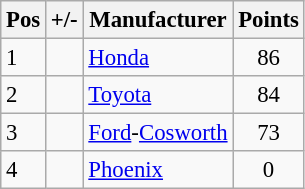<table class="wikitable" style="font-size: 95%;">
<tr>
<th>Pos</th>
<th>+/-</th>
<th>Manufacturer</th>
<th>Points</th>
</tr>
<tr>
<td>1</td>
<td align="left"></td>
<td> <a href='#'>Honda</a></td>
<td align="center">86</td>
</tr>
<tr>
<td>2</td>
<td align="left"></td>
<td> <a href='#'>Toyota</a></td>
<td align="center">84</td>
</tr>
<tr>
<td>3</td>
<td align="left"></td>
<td> <a href='#'>Ford</a>-<a href='#'>Cosworth</a></td>
<td align="center">73</td>
</tr>
<tr>
<td>4</td>
<td align="left"></td>
<td> <a href='#'>Phoenix</a></td>
<td align="center">0</td>
</tr>
</table>
